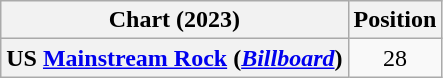<table class="wikitable sortable plainrowheaders" style="text-align:center">
<tr>
<th scope="col">Chart (2023)</th>
<th scope="col">Position</th>
</tr>
<tr>
<th scope="row">US <a href='#'>Mainstream Rock</a> (<em><a href='#'>Billboard</a></em>)</th>
<td>28</td>
</tr>
</table>
